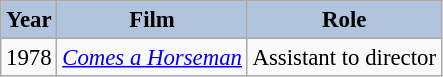<table class="wikitable" style="font-size:95%;">
<tr>
<th style="background:#B0C4DE;">Year</th>
<th style="background:#B0C4DE;">Film</th>
<th style="background:#B0C4DE;">Role</th>
</tr>
<tr>
<td>1978</td>
<td><em><a href='#'>Comes a Horseman</a></em></td>
<td>Assistant to director</td>
</tr>
</table>
